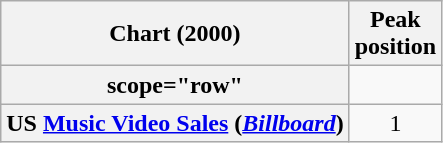<table class="wikitable sortable plainrowheaders" style="text-align:center">
<tr>
<th scope="col">Chart (2000)</th>
<th scope="col">Peak<br>position</th>
</tr>
<tr>
<th>scope="row"</th>
</tr>
<tr>
<th scope="row">US <a href='#'>Music Video Sales</a> (<em><a href='#'>Billboard</a></em>)</th>
<td>1</td>
</tr>
</table>
